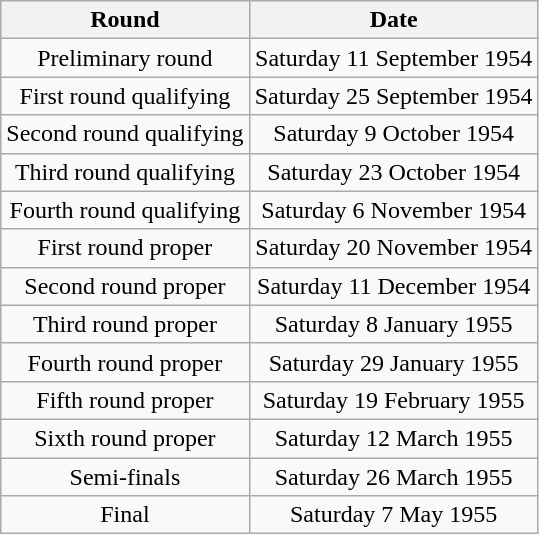<table class="wikitable" style="text-align: center">
<tr>
<th>Round</th>
<th>Date</th>
</tr>
<tr>
<td>Preliminary round</td>
<td>Saturday 11 September 1954</td>
</tr>
<tr>
<td>First round qualifying</td>
<td>Saturday 25 September 1954</td>
</tr>
<tr>
<td>Second round qualifying</td>
<td>Saturday 9 October 1954</td>
</tr>
<tr>
<td>Third round qualifying</td>
<td>Saturday 23 October 1954</td>
</tr>
<tr>
<td>Fourth round qualifying</td>
<td>Saturday 6 November 1954</td>
</tr>
<tr>
<td>First round proper</td>
<td>Saturday 20 November 1954</td>
</tr>
<tr>
<td>Second round proper</td>
<td>Saturday 11 December 1954</td>
</tr>
<tr>
<td>Third round proper</td>
<td>Saturday 8 January 1955</td>
</tr>
<tr>
<td>Fourth round proper</td>
<td>Saturday 29 January 1955</td>
</tr>
<tr>
<td>Fifth round proper</td>
<td>Saturday 19 February 1955</td>
</tr>
<tr>
<td>Sixth round proper</td>
<td>Saturday 12 March 1955</td>
</tr>
<tr>
<td>Semi-finals</td>
<td>Saturday 26 March 1955</td>
</tr>
<tr>
<td>Final</td>
<td>Saturday 7 May 1955</td>
</tr>
</table>
